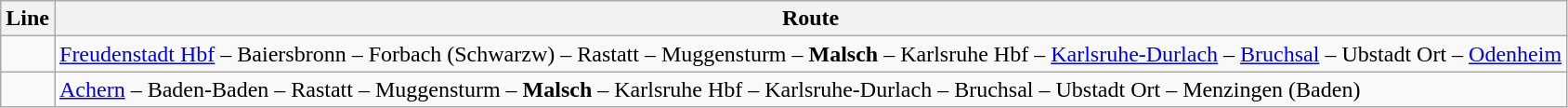<table class="wikitable">
<tr>
<th>Line</th>
<th>Route</th>
</tr>
<tr>
<td></td>
<td><a href='#'>Freudenstadt Hbf</a> – Baiersbronn – Forbach (Schwarzw) – Rastatt – Muggensturm – <strong>Malsch</strong> – Karlsruhe Hbf – <a href='#'>Karlsruhe-Durlach</a> – <a href='#'>Bruchsal</a> – Ubstadt Ort – <a href='#'>Odenheim</a></td>
</tr>
<tr>
<td></td>
<td><a href='#'>Achern</a> – Baden-Baden – Rastatt – Muggensturm – <strong>Malsch</strong> – Karlsruhe Hbf – Karlsruhe-Durlach – Bruchsal – Ubstadt Ort – Menzingen (Baden)</td>
</tr>
</table>
